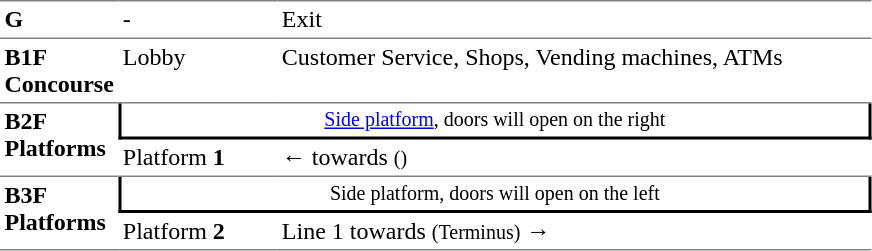<table table border=0 cellspacing=0 cellpadding=3>
<tr>
<td style="border-top:solid 1px gray;" width=50 valign=top><strong>G</strong></td>
<td style="border-top:solid 1px gray;" width=100 valign=top>-</td>
<td style="border-top:solid 1px gray;" width=390 valign=top>Exit</td>
</tr>
<tr>
<td style="border-bottom:solid 1px gray; border-top:solid 1px gray;" valign=top width=50><strong>B1F<br>Concourse</strong></td>
<td style="border-bottom:solid 1px gray; border-top:solid 1px gray;" valign=top width=100>Lobby</td>
<td style="border-bottom:solid 1px gray; border-top:solid 1px gray;" valign=top width=390>Customer Service, Shops, Vending machines, ATMs</td>
</tr>
<tr>
<td style="border-bottom:solid 1px gray;" rowspan=2 valign=top><strong>B2F<br>Platforms</strong></td>
<td style="border-right:solid 2px black;border-left:solid 2px black;border-bottom:solid 2px black;font-size:smaller;text-align:center;" colspan=2><a href='#'>Side platform</a>, doors will open on the right</td>
</tr>
<tr>
<td style="border-bottom:solid 1px gray;" width=100>Platform <strong>1</strong></td>
<td style="border-bottom:solid 1px gray;" width=308>←  towards  <small>()</small></td>
</tr>
<tr>
<td style="border-bottom:solid 1px gray;" rowspan=2 valign=top><strong>B3F<br>Platforms</strong></td>
<td style="border-right:solid 2px black;border-left:solid 2px black;border-bottom:solid 2px black;font-size:smaller;text-align:center;" colspan=2>Side platform, doors will open on the left</td>
</tr>
<tr>
<td style="border-bottom:solid 1px gray;">Platform <strong>2</strong></td>
<td style="border-bottom:solid 1px gray;">  Line 1 towards  <small>(Terminus)</small> →</td>
</tr>
</table>
